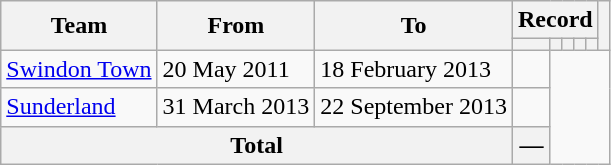<table class=wikitable style="text-align: center">
<tr>
<th rowspan=2>Team</th>
<th rowspan=2>From</th>
<th rowspan=2>To</th>
<th colspan=5>Record</th>
<th rowspan=2></th>
</tr>
<tr>
<th></th>
<th></th>
<th></th>
<th></th>
<th></th>
</tr>
<tr>
<td align=left><a href='#'>Swindon Town</a></td>
<td align=left>20 May 2011</td>
<td align=left>18 February 2013<br></td>
<td></td>
</tr>
<tr>
<td align=left><a href='#'>Sunderland</a></td>
<td align=left>31 March 2013</td>
<td align=left>22 September 2013<br></td>
<td></td>
</tr>
<tr>
<th colspan=3>Total<br></th>
<th>—</th>
</tr>
</table>
